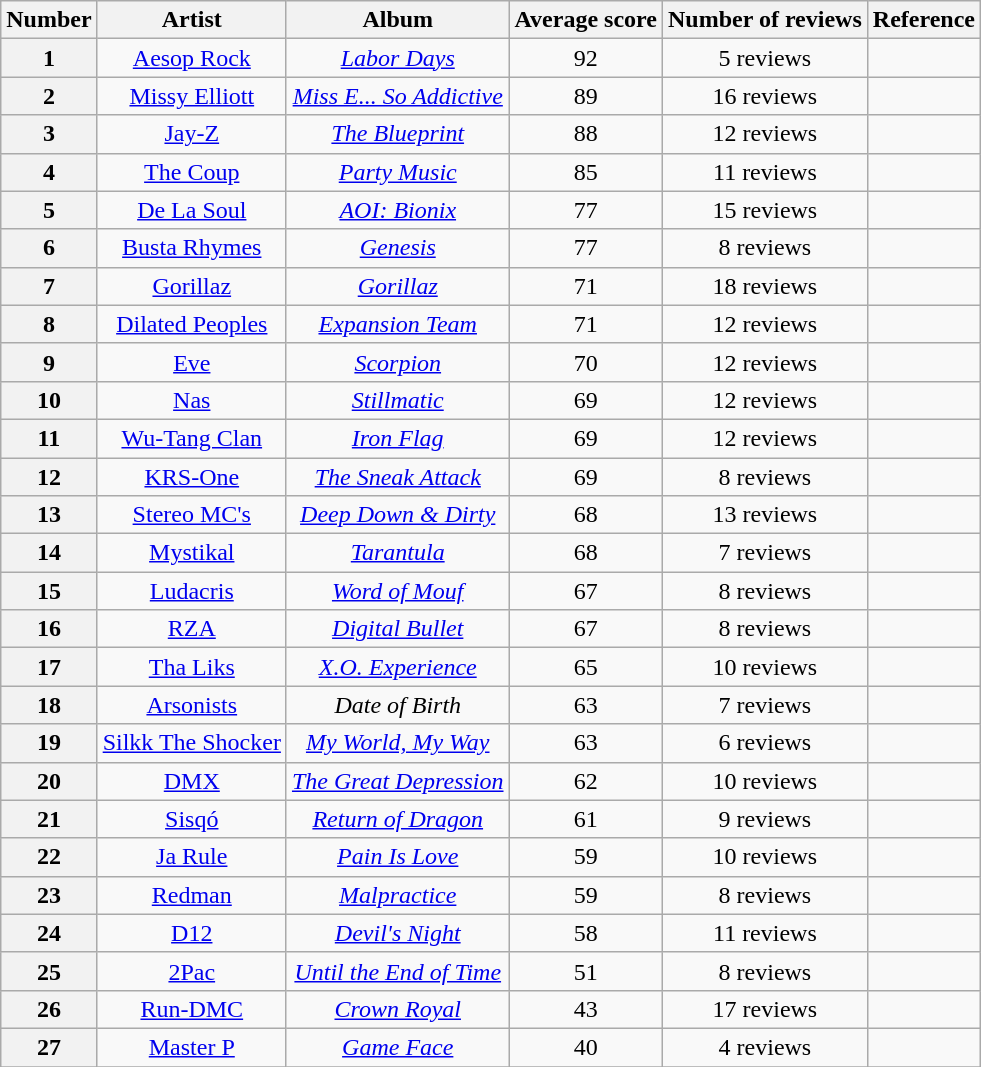<table class="wikitable sortable" style="text-align:center;">
<tr>
<th scope="col">Number</th>
<th scope="col">Artist</th>
<th scope="col">Album</th>
<th scope="col">Average score</th>
<th scope="col">Number of reviews</th>
<th scope="col">Reference</th>
</tr>
<tr>
<th scope="row">1</th>
<td><a href='#'>Aesop Rock</a></td>
<td><em><a href='#'>Labor Days</a></em></td>
<td>92</td>
<td>5 reviews</td>
<td></td>
</tr>
<tr>
<th scope="row">2</th>
<td><a href='#'>Missy Elliott</a></td>
<td><em><a href='#'>Miss E... So Addictive</a></em></td>
<td>89</td>
<td>16 reviews</td>
<td></td>
</tr>
<tr>
<th scope="row">3</th>
<td><a href='#'>Jay-Z</a></td>
<td><em><a href='#'>The Blueprint</a></em></td>
<td>88</td>
<td>12 reviews</td>
<td></td>
</tr>
<tr>
<th scope="row">4</th>
<td><a href='#'>The Coup</a></td>
<td><em><a href='#'>Party Music</a></em></td>
<td>85</td>
<td>11 reviews</td>
<td></td>
</tr>
<tr>
<th scope="row">5</th>
<td><a href='#'>De La Soul</a></td>
<td><em><a href='#'>AOI: Bionix</a></em></td>
<td>77</td>
<td>15 reviews</td>
<td></td>
</tr>
<tr>
<th scope="row">6</th>
<td><a href='#'>Busta Rhymes</a></td>
<td><em><a href='#'>Genesis</a></em></td>
<td>77</td>
<td>8 reviews</td>
<td></td>
</tr>
<tr>
<th scope="row">7</th>
<td><a href='#'>Gorillaz</a></td>
<td><em><a href='#'>Gorillaz</a></em></td>
<td>71</td>
<td>18 reviews</td>
<td></td>
</tr>
<tr>
<th scope="row">8</th>
<td><a href='#'>Dilated Peoples</a></td>
<td><em><a href='#'>Expansion Team</a></em></td>
<td>71</td>
<td>12 reviews</td>
<td></td>
</tr>
<tr>
<th scope="row">9</th>
<td><a href='#'>Eve</a></td>
<td><em><a href='#'>Scorpion</a></em></td>
<td>70</td>
<td>12 reviews</td>
<td></td>
</tr>
<tr>
<th scope="row">10</th>
<td><a href='#'>Nas</a></td>
<td><em><a href='#'>Stillmatic</a></em></td>
<td>69</td>
<td>12 reviews</td>
<td></td>
</tr>
<tr>
<th scope="row">11</th>
<td><a href='#'>Wu-Tang Clan</a></td>
<td><em><a href='#'>Iron Flag</a></em></td>
<td>69</td>
<td>12 reviews</td>
<td></td>
</tr>
<tr>
<th scope="row">12</th>
<td><a href='#'>KRS-One</a></td>
<td><em><a href='#'>The Sneak Attack</a></em></td>
<td>69</td>
<td>8 reviews</td>
<td></td>
</tr>
<tr>
<th scope="row">13</th>
<td><a href='#'>Stereo MC's</a></td>
<td><em><a href='#'>Deep Down & Dirty</a></em></td>
<td>68</td>
<td>13 reviews</td>
<td></td>
</tr>
<tr>
<th scope="row">14</th>
<td><a href='#'>Mystikal</a></td>
<td><em><a href='#'>Tarantula</a></em></td>
<td>68</td>
<td>7 reviews</td>
<td></td>
</tr>
<tr>
<th scope="row">15</th>
<td><a href='#'>Ludacris</a></td>
<td><em><a href='#'>Word of Mouf</a></em></td>
<td>67</td>
<td>8 reviews</td>
<td></td>
</tr>
<tr>
<th scope="row">16</th>
<td><a href='#'>RZA</a></td>
<td><em><a href='#'>Digital Bullet</a></em></td>
<td>67</td>
<td>8 reviews</td>
<td></td>
</tr>
<tr>
<th scope="row">17</th>
<td><a href='#'>Tha Liks</a></td>
<td><em><a href='#'>X.O. Experience</a></em></td>
<td>65</td>
<td>10 reviews</td>
<td></td>
</tr>
<tr>
<th scope="row">18</th>
<td><a href='#'>Arsonists</a></td>
<td><em>Date of Birth</em></td>
<td>63</td>
<td>7 reviews</td>
<td></td>
</tr>
<tr>
<th scope="row">19</th>
<td><a href='#'>Silkk The Shocker</a></td>
<td><em><a href='#'>My World, My Way</a></em></td>
<td>63</td>
<td>6 reviews</td>
<td></td>
</tr>
<tr>
<th scope="row">20</th>
<td><a href='#'>DMX</a></td>
<td><em><a href='#'>The Great Depression</a></em></td>
<td>62</td>
<td>10 reviews</td>
<td></td>
</tr>
<tr>
<th scope="row">21</th>
<td><a href='#'>Sisqó</a></td>
<td><em><a href='#'>Return of Dragon</a></em></td>
<td>61</td>
<td>9 reviews</td>
<td></td>
</tr>
<tr>
<th scope="row">22</th>
<td><a href='#'>Ja Rule</a></td>
<td><em><a href='#'>Pain Is Love</a></em></td>
<td>59</td>
<td>10 reviews</td>
<td></td>
</tr>
<tr>
<th scope="row">23</th>
<td><a href='#'>Redman</a></td>
<td><em><a href='#'>Malpractice</a></em></td>
<td>59</td>
<td>8 reviews</td>
<td></td>
</tr>
<tr>
<th scope="row">24</th>
<td><a href='#'>D12</a></td>
<td><em><a href='#'>Devil's Night</a></em></td>
<td>58</td>
<td>11 reviews</td>
<td></td>
</tr>
<tr>
<th scope="row">25</th>
<td><a href='#'>2Pac</a></td>
<td><em><a href='#'>Until the End of Time</a></em></td>
<td>51</td>
<td>8 reviews</td>
<td></td>
</tr>
<tr>
<th scope="row">26</th>
<td><a href='#'>Run-DMC</a></td>
<td><em><a href='#'>Crown Royal</a></em></td>
<td>43</td>
<td>17 reviews</td>
<td></td>
</tr>
<tr>
<th scope="row">27</th>
<td><a href='#'>Master P</a></td>
<td><em><a href='#'>Game Face</a></em></td>
<td>40</td>
<td>4 reviews</td>
<td></td>
</tr>
<tr>
</tr>
</table>
